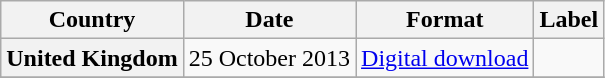<table class="wikitable plainrowheaders">
<tr>
<th scope="col">Country</th>
<th scope="col">Date</th>
<th scope="col">Format</th>
<th scope="col">Label</th>
</tr>
<tr>
<th scope="row">United Kingdom</th>
<td>25 October 2013</td>
<td><a href='#'>Digital download</a></td>
<td></td>
</tr>
<tr>
</tr>
</table>
